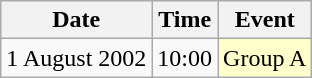<table class = "wikitable" style="text-align:center;">
<tr>
<th>Date</th>
<th>Time</th>
<th>Event</th>
</tr>
<tr>
<td>1 August 2002</td>
<td>10:00</td>
<td bgcolor=ffffcc>Group A</td>
</tr>
</table>
